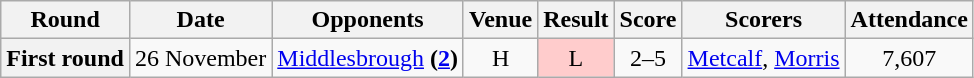<table class="wikitable" style="text-align:center">
<tr>
<th>Round</th>
<th>Date</th>
<th>Opponents</th>
<th>Venue</th>
<th>Result</th>
<th>Score</th>
<th>Scorers</th>
<th>Attendance</th>
</tr>
<tr>
<th>First round</th>
<td>26 November</td>
<td><a href='#'>Middlesbrough</a> <strong>(<a href='#'>2</a>)</strong></td>
<td>H</td>
<td style="background-color:#FFCCCC">L</td>
<td>2–5</td>
<td align="left"><a href='#'>Metcalf</a>, <a href='#'>Morris</a></td>
<td>7,607</td>
</tr>
</table>
